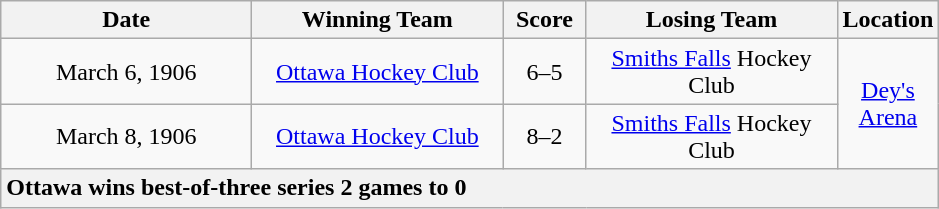<table class="wikitable" style="text-align:center;">
<tr>
<th style="width:10em">Date</th>
<th style="width:10em">Winning Team</th>
<th style="width:3em">Score</th>
<th style="width:10em">Losing Team</th>
<th style="width:3em">Location</th>
</tr>
<tr>
<td>March 6, 1906</td>
<td><a href='#'>Ottawa Hockey Club</a></td>
<td>6–5</td>
<td><a href='#'>Smiths Falls</a> Hockey Club</td>
<td rowspan="2"><a href='#'>Dey's Arena</a></td>
</tr>
<tr>
<td>March 8, 1906</td>
<td><a href='#'>Ottawa Hockey Club</a></td>
<td>8–2</td>
<td><a href='#'>Smiths Falls</a> Hockey Club</td>
</tr>
<tr>
<th colspan="5" style="text-align:left;">Ottawa wins best-of-three series 2 games to 0</th>
</tr>
</table>
